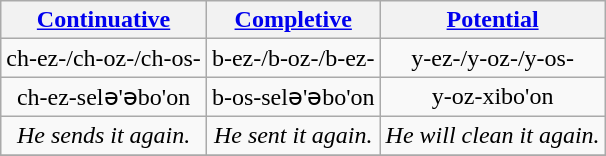<table class="wikitable">
<tr>
<th><a href='#'>Continuative</a></th>
<th><a href='#'>Completive</a></th>
<th><a href='#'>Potential</a></th>
</tr>
<tr>
<td align="center">ch-ez-/ch-oz-/ch-os-</td>
<td align="center">b-ez-/b-oz-/b-ez-</td>
<td align="center">y-ez-/y-oz-/y-os-</td>
</tr>
<tr>
<td align="center">ch-ez-selə'əbo'on</td>
<td align="center">b-os-selə'əbo'on</td>
<td align="center">y-oz-xibo'on</td>
</tr>
<tr>
<td align="center"><em>He sends it again.</em></td>
<td align="center"><em>He sent it again.</em></td>
<td align="center"><em>He will clean it again.</em></td>
</tr>
<tr>
</tr>
</table>
